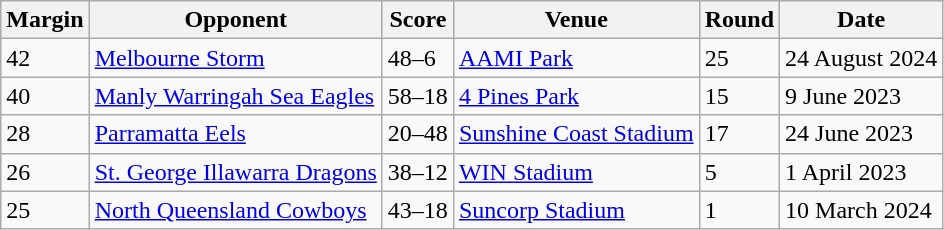<table class="wikitable">
<tr>
<th>Margin</th>
<th>Opponent</th>
<th>Score</th>
<th>Venue</th>
<th>Round</th>
<th>Date</th>
</tr>
<tr>
<td>42</td>
<td><a href='#'>Melbourne Storm</a></td>
<td>48–6</td>
<td><a href='#'>AAMI Park</a></td>
<td>25</td>
<td>24 August 2024</td>
</tr>
<tr>
<td>40</td>
<td><a href='#'>Manly Warringah Sea Eagles</a></td>
<td>58–18</td>
<td><a href='#'>4 Pines Park</a></td>
<td>15</td>
<td>9 June 2023</td>
</tr>
<tr>
<td>28</td>
<td><a href='#'>Parramatta Eels</a></td>
<td>20–48</td>
<td><a href='#'>Sunshine Coast Stadium</a></td>
<td>17</td>
<td>24 June 2023</td>
</tr>
<tr>
<td>26</td>
<td><a href='#'>St. George Illawarra Dragons</a></td>
<td>38–12</td>
<td><a href='#'>WIN Stadium</a></td>
<td>5</td>
<td>1 April 2023</td>
</tr>
<tr>
<td>25</td>
<td><a href='#'>North Queensland Cowboys</a></td>
<td>43–18</td>
<td><a href='#'>Suncorp Stadium</a></td>
<td>1</td>
<td>10 March 2024</td>
</tr>
</table>
